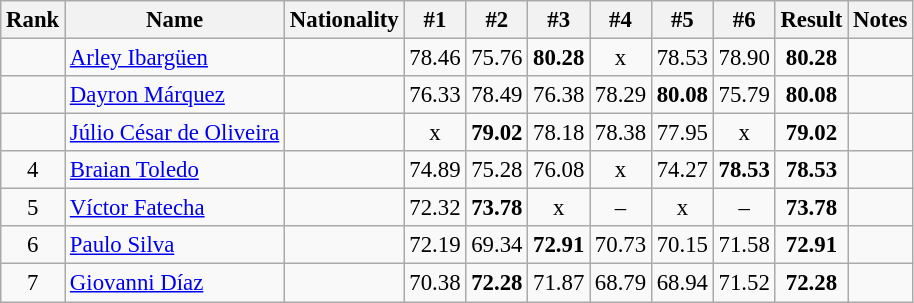<table class="wikitable sortable" style="text-align:center;font-size:95%">
<tr>
<th>Rank</th>
<th>Name</th>
<th>Nationality</th>
<th>#1</th>
<th>#2</th>
<th>#3</th>
<th>#4</th>
<th>#5</th>
<th>#6</th>
<th>Result</th>
<th>Notes</th>
</tr>
<tr>
<td></td>
<td align=left><a href='#'>Arley Ibargüen</a></td>
<td align=left></td>
<td>78.46</td>
<td>75.76</td>
<td><strong>80.28</strong></td>
<td>x</td>
<td>78.53</td>
<td>78.90</td>
<td><strong>80.28</strong></td>
<td></td>
</tr>
<tr>
<td></td>
<td align=left><a href='#'>Dayron Márquez</a></td>
<td align=left></td>
<td>76.33</td>
<td>78.49</td>
<td>76.38</td>
<td>78.29</td>
<td><strong>80.08</strong></td>
<td>75.79</td>
<td><strong>80.08</strong></td>
<td></td>
</tr>
<tr>
<td></td>
<td align=left><a href='#'>Júlio César de Oliveira</a></td>
<td align=left></td>
<td>x</td>
<td><strong>79.02</strong></td>
<td>78.18</td>
<td>78.38</td>
<td>77.95</td>
<td>x</td>
<td><strong>79.02</strong></td>
<td></td>
</tr>
<tr>
<td>4</td>
<td align=left><a href='#'>Braian Toledo</a></td>
<td align=left></td>
<td>74.89</td>
<td>75.28</td>
<td>76.08</td>
<td>x</td>
<td>74.27</td>
<td><strong>78.53</strong></td>
<td><strong>78.53</strong></td>
<td></td>
</tr>
<tr>
<td>5</td>
<td align=left><a href='#'>Víctor Fatecha</a></td>
<td align=left></td>
<td>72.32</td>
<td><strong>73.78</strong></td>
<td>x</td>
<td>–</td>
<td>x</td>
<td>–</td>
<td><strong>73.78</strong></td>
<td></td>
</tr>
<tr>
<td>6</td>
<td align=left><a href='#'>Paulo Silva</a></td>
<td align=left></td>
<td>72.19</td>
<td>69.34</td>
<td><strong>72.91</strong></td>
<td>70.73</td>
<td>70.15</td>
<td>71.58</td>
<td><strong>72.91</strong></td>
<td></td>
</tr>
<tr>
<td>7</td>
<td align=left><a href='#'>Giovanni Díaz</a></td>
<td align=left></td>
<td>70.38</td>
<td><strong>72.28</strong></td>
<td>71.87</td>
<td>68.79</td>
<td>68.94</td>
<td>71.52</td>
<td><strong>72.28</strong></td>
<td></td>
</tr>
</table>
